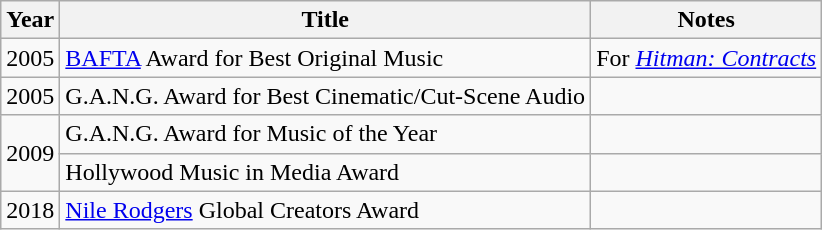<table class="wikitable">
<tr>
<th>Year</th>
<th>Title</th>
<th>Notes</th>
</tr>
<tr>
<td>2005</td>
<td><a href='#'>BAFTA</a> Award for Best Original Music</td>
<td>For <em><a href='#'>Hitman: Contracts</a></em></td>
</tr>
<tr>
<td>2005</td>
<td>G.A.N.G. Award for Best Cinematic/Cut-Scene Audio</td>
<td></td>
</tr>
<tr>
<td rowspan="2">2009</td>
<td>G.A.N.G. Award for Music of the Year</td>
<td></td>
</tr>
<tr>
<td>Hollywood Music in Media Award</td>
<td></td>
</tr>
<tr>
<td>2018</td>
<td><a href='#'>Nile Rodgers</a> Global Creators Award</td>
<td></td>
</tr>
</table>
